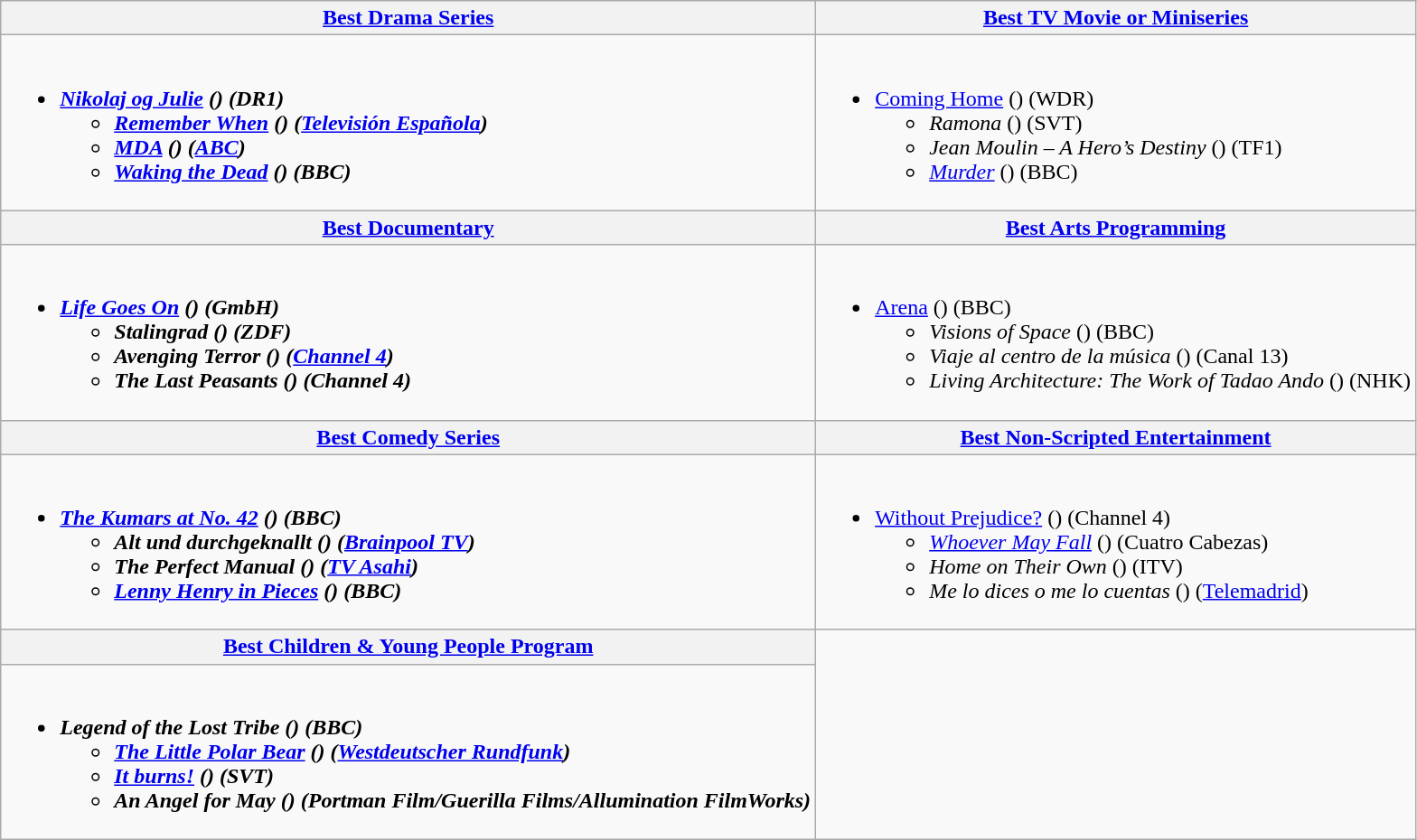<table class="wikitable">
<tr>
<th style:"width:50%"><a href='#'>Best Drama Series</a></th>
<th style:"width:50%"><a href='#'>Best TV Movie or Miniseries</a></th>
</tr>
<tr>
<td valign="top"><br><ul><li><strong><em><a href='#'>Nikolaj og Julie</a><em> () (DR1)<strong><ul><li></em><a href='#'>Remember When</a><em> () (<a href='#'>Televisión Española</a>)</li><li></em><a href='#'>MDA</a><em> () (<a href='#'>ABC</a>)</li><li></em><a href='#'>Waking the Dead</a><em> () (BBC)</li></ul></li></ul></td>
<td valign="top"><br><ul><li></em></strong><a href='#'>Coming Home</a></em> () (WDR)</strong><ul><li><em>Ramona</em> () (SVT)</li><li><em>Jean Moulin – A Hero’s Destiny</em> () (TF1)</li><li><em><a href='#'>Murder</a></em> () (BBC)</li></ul></li></ul></td>
</tr>
<tr>
<th style:"width:50%"><a href='#'>Best Documentary</a></th>
<th style:"width:50%"><a href='#'>Best Arts Programming</a></th>
</tr>
<tr>
<td valign="top"><br><ul><li><strong><em><a href='#'>Life Goes On</a><em> () (GmbH)<strong><ul><li></em>Stalingrad<em> () (ZDF)</li><li></em>Avenging Terror<em> () (<a href='#'>Channel 4</a>)</li><li></em>The Last Peasants<em> () (Channel 4)</li></ul></li></ul></td>
<td valign="top"><br><ul><li></em></strong><a href='#'>Arena</a></em> () (BBC)</strong><ul><li><em>Visions of Space</em> () (BBC)</li><li><em>Viaje al centro de la música</em> () (Canal 13)</li><li><em>Living Architecture: The Work of Tadao Ando</em> () (NHK)</li></ul></li></ul></td>
</tr>
<tr>
<th style:"width:50%"><a href='#'>Best Comedy Series</a></th>
<th style:"width:50%"><a href='#'>Best Non-Scripted Entertainment</a></th>
</tr>
<tr>
<td valign="top"><br><ul><li><strong><em><a href='#'>The Kumars at No. 42</a><em> () (BBC)<strong><ul><li></em>Alt und durchgeknallt<em> () (<a href='#'>Brainpool TV</a>)</li><li></em>The Perfect Manual<em> () (<a href='#'>TV Asahi</a>)</li><li></em><a href='#'>Lenny Henry in Pieces</a><em> () (BBC)</li></ul></li></ul></td>
<td valign="top"><br><ul><li></em></strong><a href='#'>Without Prejudice?</a></em> () (Channel 4)</strong><ul><li><em><a href='#'>Whoever May Fall</a></em> () (Cuatro Cabezas)</li><li><em>Home on Their Own</em> () (ITV)</li><li><em>Me lo dices o me lo cuentas</em> () (<a href='#'>Telemadrid</a>)</li></ul></li></ul></td>
</tr>
<tr>
<th style:"width:50%"><a href='#'>Best Children & Young People Program</a></th>
</tr>
<tr>
<td valign="top"><br><ul><li><strong><em>Legend of the Lost Tribe<em> () (BBC)<strong><ul><li></em><a href='#'>The Little Polar Bear</a><em> () (<a href='#'>Westdeutscher Rundfunk</a>)</li><li></em><a href='#'>It burns!</a><em> () (SVT)</li><li></em>An Angel for May<em> () (Portman Film/Guerilla Films/Allumination FilmWorks)</li></ul></li></ul></td>
</tr>
</table>
